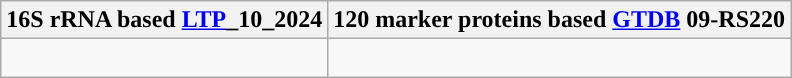<table class="wikitable">
<tr>
<th colspan=1>16S rRNA based <a href='#'>LTP</a>_10_2024</th>
<th colspan=1>120 marker proteins based <a href='#'>GTDB</a> 09-RS220</th>
</tr>
<tr>
<td style="vertical-align:top"><br></td>
<td><br></td>
</tr>
</table>
